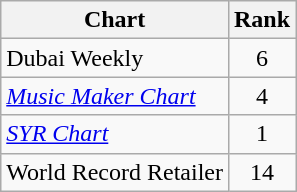<table class="wikitable">
<tr>
<th>Chart</th>
<th>Rank</th>
</tr>
<tr>
<td>Dubai Weekly</td>
<td align="center">6</td>
</tr>
<tr>
<td><em><a href='#'>Music Maker Chart</a></em></td>
<td align="center">4</td>
</tr>
<tr>
<td><em><a href='#'>SYR Chart</a></em></td>
<td align="center">1</td>
</tr>
<tr>
<td>World Record Retailer</td>
<td align="center">14</td>
</tr>
</table>
